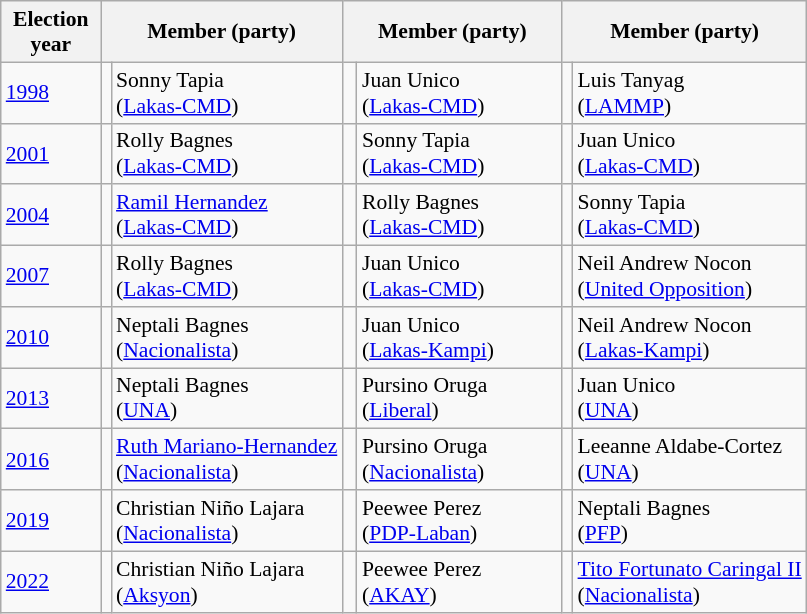<table class=wikitable style="font-size:90%">
<tr>
<th width=60px>Election<br>year</th>
<th colspan=2 width=140px>Member (party)</th>
<th colspan=2 width=140px>Member (party)</th>
<th colspan=2 width=140px>Member (party)</th>
</tr>
<tr>
<td><a href='#'>1998</a></td>
<td bgcolor=></td>
<td>Sonny Tapia<br>(<a href='#'>Lakas-CMD</a>)</td>
<td bgcolor=></td>
<td>Juan Unico<br>(<a href='#'>Lakas-CMD</a>)</td>
<td bgcolor=></td>
<td>Luis Tanyag<br>(<a href='#'>LAMMP</a>)</td>
</tr>
<tr>
<td><a href='#'>2001</a></td>
<td bgcolor=></td>
<td>Rolly Bagnes<br>(<a href='#'>Lakas-CMD</a>)</td>
<td bgcolor=></td>
<td>Sonny Tapia<br>(<a href='#'>Lakas-CMD</a>)</td>
<td bgcolor=></td>
<td>Juan Unico<br>(<a href='#'>Lakas-CMD</a>)</td>
</tr>
<tr>
<td><a href='#'>2004</a></td>
<td bgcolor=></td>
<td><a href='#'>Ramil Hernandez</a><br>(<a href='#'>Lakas-CMD</a>)</td>
<td bgcolor=></td>
<td>Rolly Bagnes<br>(<a href='#'>Lakas-CMD</a>)</td>
<td bgcolor=></td>
<td>Sonny Tapia<br>(<a href='#'>Lakas-CMD</a>)</td>
</tr>
<tr>
<td><a href='#'>2007</a></td>
<td bgcolor=></td>
<td>Rolly Bagnes<br>(<a href='#'>Lakas-CMD</a>)</td>
<td bgcolor=></td>
<td>Juan Unico<br>(<a href='#'>Lakas-CMD</a>)</td>
<td bgcolor=></td>
<td>Neil Andrew Nocon<br>(<a href='#'>United Opposition</a>)</td>
</tr>
<tr>
<td><a href='#'>2010</a></td>
<td bgcolor=></td>
<td>Neptali Bagnes<br>(<a href='#'>Nacionalista</a>)</td>
<td bgcolor=></td>
<td>Juan Unico<br>(<a href='#'>Lakas-Kampi</a>)</td>
<td bgcolor=></td>
<td>Neil Andrew Nocon<br>(<a href='#'>Lakas-Kampi</a>)</td>
</tr>
<tr>
<td><a href='#'>2013</a></td>
<td bgcolor=></td>
<td>Neptali Bagnes<br>(<a href='#'>UNA</a>)</td>
<td bgcolor=></td>
<td>Pursino Oruga<br>(<a href='#'>Liberal</a>)</td>
<td bgcolor=></td>
<td>Juan Unico<br>(<a href='#'>UNA</a>)</td>
</tr>
<tr>
<td><a href='#'>2016</a></td>
<td bgcolor=></td>
<td><a href='#'>Ruth Mariano-Hernandez</a><br>(<a href='#'>Nacionalista</a>)</td>
<td bgcolor=></td>
<td>Pursino Oruga<br>(<a href='#'>Nacionalista</a>)</td>
<td bgcolor=></td>
<td>Leeanne Aldabe-Cortez<br>(<a href='#'>UNA</a>)</td>
</tr>
<tr>
<td><a href='#'>2019</a></td>
<td bgcolor=></td>
<td>Christian Niño Lajara<br>(<a href='#'>Nacionalista</a>)</td>
<td bgcolor=></td>
<td>Peewee Perez<br>(<a href='#'>PDP-Laban</a>)</td>
<td bgcolor=></td>
<td>Neptali Bagnes<br>(<a href='#'>PFP</a>)</td>
</tr>
<tr>
<td><a href='#'>2022</a></td>
<td bgcolor=></td>
<td>Christian Niño Lajara<br>(<a href='#'>Aksyon</a>)</td>
<td bgcolor=></td>
<td>Peewee Perez<br>(<a href='#'>AKAY</a>)</td>
<td bgcolor=></td>
<td><a href='#'>Tito Fortunato Caringal II</a><br>(<a href='#'>Nacionalista</a>)</td>
</tr>
</table>
